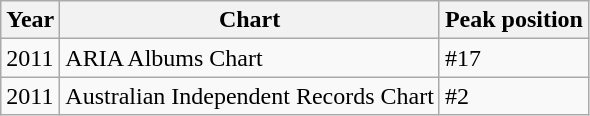<table class="wikitable">
<tr>
<th>Year</th>
<th>Chart</th>
<th>Peak position</th>
</tr>
<tr>
<td>2011</td>
<td>ARIA Albums Chart</td>
<td>#17 </td>
</tr>
<tr>
<td>2011</td>
<td>Australian Independent Records Chart</td>
<td>#2</td>
</tr>
</table>
